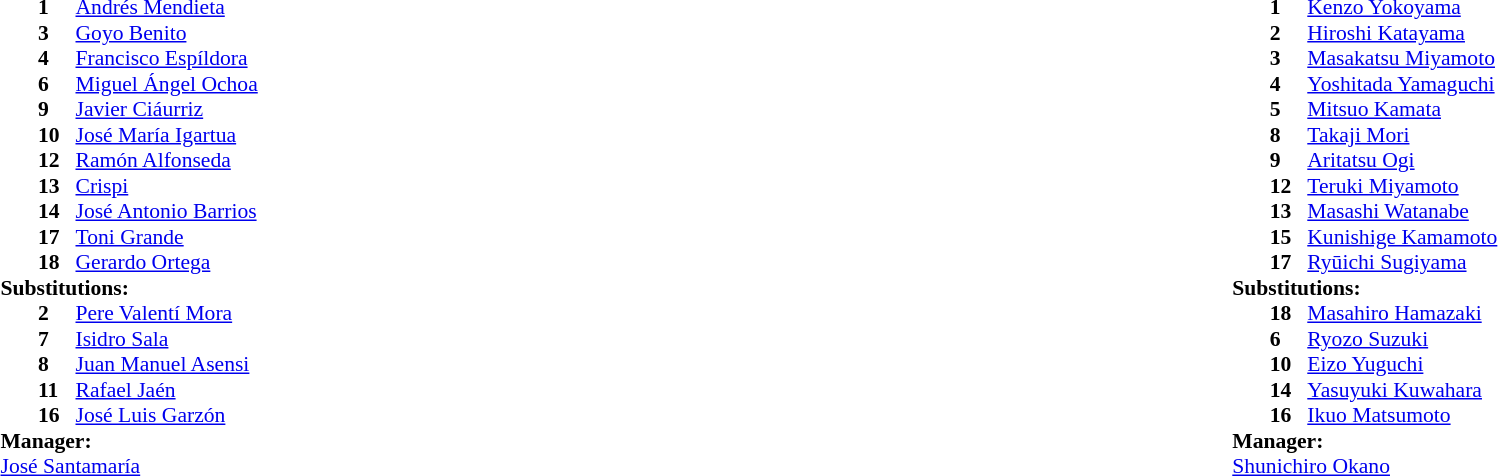<table width="100%">
<tr>
<td valign="top" width="40%"><br><table style="font-size:90%" cellspacing="0" cellpadding="0">
<tr>
<th width=25></th>
<th width=25></th>
</tr>
<tr>
<td></td>
<td><strong>1</strong></td>
<td><a href='#'>Andrés Mendieta</a></td>
</tr>
<tr>
<td></td>
<td><strong>3</strong></td>
<td><a href='#'>Goyo Benito</a></td>
<td></td>
<td></td>
</tr>
<tr>
<td></td>
<td><strong>4</strong></td>
<td><a href='#'>Francisco Espíldora</a></td>
</tr>
<tr>
<td></td>
<td><strong>6</strong></td>
<td><a href='#'>Miguel Ángel Ochoa</a></td>
</tr>
<tr>
<td></td>
<td><strong>9</strong></td>
<td><a href='#'>Javier Ciáurriz</a></td>
</tr>
<tr>
<td></td>
<td><strong>10</strong></td>
<td><a href='#'>José María Igartua</a></td>
</tr>
<tr>
<td></td>
<td><strong>12</strong></td>
<td><a href='#'>Ramón Alfonseda</a></td>
</tr>
<tr>
<td></td>
<td><strong>13</strong></td>
<td><a href='#'>Crispi</a></td>
</tr>
<tr>
<td></td>
<td><strong>14</strong></td>
<td><a href='#'>José Antonio Barrios</a></td>
<td></td>
</tr>
<tr>
<td></td>
<td><strong>17</strong></td>
<td><a href='#'>Toni Grande</a></td>
</tr>
<tr>
<td></td>
<td><strong>18</strong></td>
<td><a href='#'>Gerardo Ortega</a></td>
</tr>
<tr>
<td colspan=3><strong>Substitutions:</strong></td>
</tr>
<tr>
<td></td>
<td><strong>2</strong></td>
<td><a href='#'>Pere Valentí Mora</a></td>
</tr>
<tr>
<td></td>
<td><strong>7</strong></td>
<td><a href='#'>Isidro Sala</a></td>
<td></td>
<td></td>
</tr>
<tr>
<td></td>
<td><strong>8</strong></td>
<td><a href='#'>Juan Manuel Asensi</a></td>
</tr>
<tr>
<td></td>
<td><strong>11</strong></td>
<td><a href='#'>Rafael Jaén</a></td>
</tr>
<tr>
<td></td>
<td><strong>16</strong></td>
<td><a href='#'>José Luis Garzón</a></td>
</tr>
<tr>
<td colspan=3><strong>Manager:</strong></td>
</tr>
<tr>
<td colspan=3> <a href='#'>José Santamaría</a></td>
</tr>
</table>
</td>
<td valign="top" width="50%"><br><table style="font-size:90%; margin:auto" cellspacing="0" cellpadding="0">
<tr>
<th width=25></th>
<th width=25></th>
</tr>
<tr>
<td></td>
<td><strong>1</strong></td>
<td><a href='#'>Kenzo Yokoyama</a></td>
</tr>
<tr>
<td></td>
<td><strong>2</strong></td>
<td><a href='#'>Hiroshi Katayama</a></td>
</tr>
<tr>
<td></td>
<td><strong>3</strong></td>
<td><a href='#'>Masakatsu Miyamoto</a></td>
</tr>
<tr>
<td></td>
<td><strong>4</strong></td>
<td><a href='#'>Yoshitada Yamaguchi</a></td>
</tr>
<tr>
<td></td>
<td><strong>5</strong></td>
<td><a href='#'>Mitsuo Kamata</a></td>
</tr>
<tr>
<td></td>
<td><strong>8</strong></td>
<td><a href='#'>Takaji Mori</a></td>
</tr>
<tr>
<td></td>
<td><strong>9</strong></td>
<td><a href='#'>Aritatsu Ogi</a></td>
</tr>
<tr>
<td></td>
<td><strong>12</strong></td>
<td><a href='#'>Teruki Miyamoto</a></td>
<td></td>
<td></td>
</tr>
<tr>
<td></td>
<td><strong>13</strong></td>
<td><a href='#'>Masashi Watanabe</a></td>
</tr>
<tr>
<td></td>
<td><strong>15</strong></td>
<td><a href='#'>Kunishige Kamamoto</a></td>
</tr>
<tr>
<td></td>
<td><strong>17</strong></td>
<td><a href='#'>Ryūichi Sugiyama</a></td>
</tr>
<tr>
<td colspan=3><strong>Substitutions:</strong></td>
</tr>
<tr>
<td></td>
<td><strong>18</strong></td>
<td><a href='#'>Masahiro Hamazaki</a></td>
</tr>
<tr>
<td></td>
<td><strong>6</strong></td>
<td><a href='#'>Ryozo Suzuki</a></td>
</tr>
<tr>
<td></td>
<td><strong>10</strong></td>
<td><a href='#'>Eizo Yuguchi</a></td>
</tr>
<tr>
<td></td>
<td><strong>14</strong></td>
<td><a href='#'>Yasuyuki Kuwahara</a></td>
</tr>
<tr>
<td></td>
<td><strong>16</strong></td>
<td><a href='#'>Ikuo Matsumoto</a></td>
</tr>
<tr>
<td colspan=3><strong>Manager:</strong></td>
</tr>
<tr>
<td colspan=3> <a href='#'>Shunichiro Okano</a></td>
</tr>
</table>
</td>
</tr>
</table>
